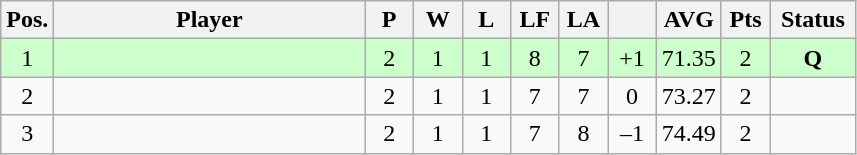<table class="wikitable" style="text-align:center; margin: 1em auto 1em auto, align:left">
<tr>
<th width=25>Pos.</th>
<th width=200>Player</th>
<th width=25>P</th>
<th width=25>W</th>
<th width=25>L</th>
<th width=25>LF</th>
<th width=25>LA</th>
<th width=25></th>
<th width=35>AVG</th>
<th width=25>Pts</th>
<th width=50>Status</th>
</tr>
<tr style="background-color:#ccffcc">
<td>1</td>
<td align=left></td>
<td>2</td>
<td>1</td>
<td>1</td>
<td>8</td>
<td>7</td>
<td>+1</td>
<td>71.35</td>
<td>2</td>
<td><strong>Q</strong></td>
</tr>
<tr style=>
<td>2</td>
<td align=left></td>
<td>2</td>
<td>1</td>
<td>1</td>
<td>7</td>
<td>7</td>
<td>0</td>
<td>73.27</td>
<td>2</td>
<td></td>
</tr>
<tr style=>
<td>3</td>
<td align=left></td>
<td>2</td>
<td>1</td>
<td>1</td>
<td>7</td>
<td>8</td>
<td>–1</td>
<td>74.49</td>
<td>2</td>
<td></td>
</tr>
</table>
